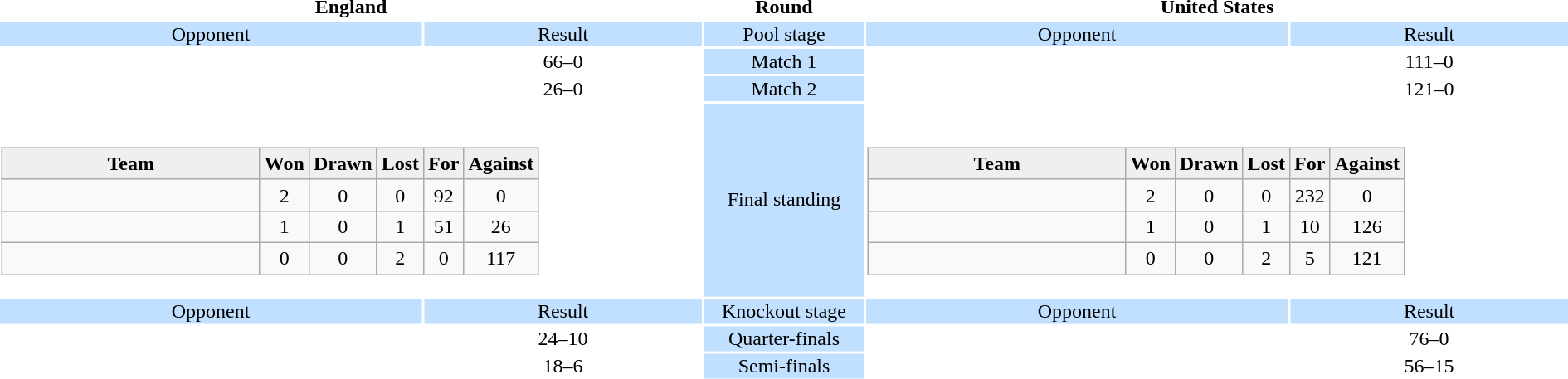<table style="width:100%; text-align:center">
<tr>
<th colspan="2" style="width:1*">England</th>
<th>Round</th>
<th colspan="2" style="width:1*">United States</th>
</tr>
<tr style="vertical-align:top; background:#c1e0ff">
<td>Opponent</td>
<td>Result</td>
<td>Pool stage</td>
<td>Opponent</td>
<td>Result</td>
</tr>
<tr>
<td></td>
<td>66–0</td>
<td style="background:#c1e0ff">Match 1</td>
<td></td>
<td>111–0</td>
</tr>
<tr>
<td></td>
<td>26–0</td>
<td style="background:#c1e0ff">Match 2</td>
<td></td>
<td>121–0</td>
</tr>
<tr>
<td colspan="2" style="text-align:center"><br><table class="wikitable">
<tr>
<th style="background:#efefef; width:200px;">Team</th>
<th style="background:#efefef; width:20px;">Won</th>
<th style="background:#efefef; width:20px;">Drawn</th>
<th style="background:#efefef; width:20px;">Lost</th>
<th style="background:#efefef; width:20px;">For</th>
<th style="background:#efefef; width:20px;">Against</th>
</tr>
<tr align="center">
<td align="left"></td>
<td>2</td>
<td>0</td>
<td>0</td>
<td>92</td>
<td>0</td>
</tr>
<tr align="center">
<td align="left"></td>
<td>1</td>
<td>0</td>
<td>1</td>
<td>51</td>
<td>26</td>
</tr>
<tr align="center">
<td align="left"></td>
<td>0</td>
<td>0</td>
<td>2</td>
<td>0</td>
<td>117</td>
</tr>
</table>
</td>
<td style="background:#c1e0ff">Final standing</td>
<td colspan="2" style="text-align:center"><br><table class="wikitable">
<tr>
<th style="background:#efefef; width:200px;">Team</th>
<th style="background:#efefef; width:20px;">Won</th>
<th style="background:#efefef; width:20px;">Drawn</th>
<th style="background:#efefef; width:20px;">Lost</th>
<th style="background:#efefef; width:20px;">For</th>
<th style="background:#efefef; width:20px;">Against</th>
</tr>
<tr align="center">
<td align="left"></td>
<td>2</td>
<td>0</td>
<td>0</td>
<td>232</td>
<td>0</td>
</tr>
<tr align="center">
<td align="left"></td>
<td>1</td>
<td>0</td>
<td>1</td>
<td>10</td>
<td>126</td>
</tr>
<tr align="center">
<td align="left"></td>
<td>0</td>
<td>0</td>
<td>2</td>
<td>5</td>
<td>121</td>
</tr>
</table>
</td>
</tr>
<tr style="vertical-align:top; background:#c1e0ff">
<td>Opponent</td>
<td>Result</td>
<td>Knockout stage</td>
<td>Opponent</td>
<td>Result</td>
</tr>
<tr>
<td></td>
<td>24–10</td>
<td style="background:#c1e0ff">Quarter-finals</td>
<td></td>
<td>76–0</td>
</tr>
<tr>
<td></td>
<td>18–6</td>
<td style="background:#c1e0ff">Semi-finals</td>
<td></td>
<td>56–15</td>
</tr>
</table>
